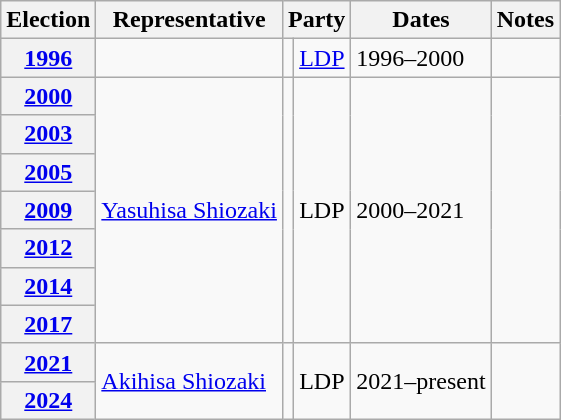<table class=wikitable>
<tr valign=bottom>
<th>Election</th>
<th>Representative</th>
<th colspan="2">Party</th>
<th>Dates</th>
<th>Notes</th>
</tr>
<tr>
<th><a href='#'>1996</a></th>
<td></td>
<td bgcolor=></td>
<td><a href='#'>LDP</a></td>
<td>1996–2000</td>
<td></td>
</tr>
<tr>
<th><a href='#'>2000</a></th>
<td rowspan="7"><a href='#'>Yasuhisa Shiozaki</a></td>
<td rowspan="7" bgcolor=></td>
<td rowspan="7">LDP</td>
<td rowspan="7">2000–2021</td>
<td rowspan="7"></td>
</tr>
<tr>
<th><a href='#'>2003</a></th>
</tr>
<tr>
<th><a href='#'>2005</a></th>
</tr>
<tr>
<th><a href='#'>2009</a></th>
</tr>
<tr>
<th><a href='#'>2012</a></th>
</tr>
<tr>
<th><a href='#'>2014</a></th>
</tr>
<tr>
<th><a href='#'>2017</a></th>
</tr>
<tr>
<th><a href='#'>2021</a></th>
<td rowspan="2"><a href='#'>Akihisa Shiozaki</a></td>
<td rowspan="2" bgcolor=></td>
<td rowspan="2">LDP</td>
<td rowspan="2">2021–present</td>
<td rowspan="2"></td>
</tr>
<tr>
<th><a href='#'>2024</a></th>
</tr>
</table>
